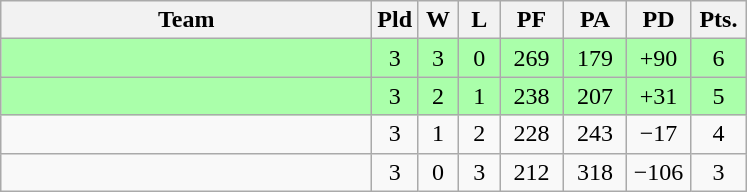<table class=wikitable style="text-align:center">
<tr>
<th width=240>Team</th>
<th width=20>Pld</th>
<th width=20>W</th>
<th width=20>L</th>
<th width=35>PF</th>
<th width=35>PA</th>
<th width=35>PD</th>
<th width=30>Pts.</th>
</tr>
<tr bgcolor=#aaffaa>
<td align=left></td>
<td>3</td>
<td>3</td>
<td>0</td>
<td>269</td>
<td>179</td>
<td>+90</td>
<td>6</td>
</tr>
<tr bgcolor=#aaffaa>
<td align=left></td>
<td>3</td>
<td>2</td>
<td>1</td>
<td>238</td>
<td>207</td>
<td>+31</td>
<td>5</td>
</tr>
<tr>
<td align=left></td>
<td>3</td>
<td>1</td>
<td>2</td>
<td>228</td>
<td>243</td>
<td>−17</td>
<td>4</td>
</tr>
<tr>
<td align=left></td>
<td>3</td>
<td>0</td>
<td>3</td>
<td>212</td>
<td>318</td>
<td>−106</td>
<td>3</td>
</tr>
</table>
